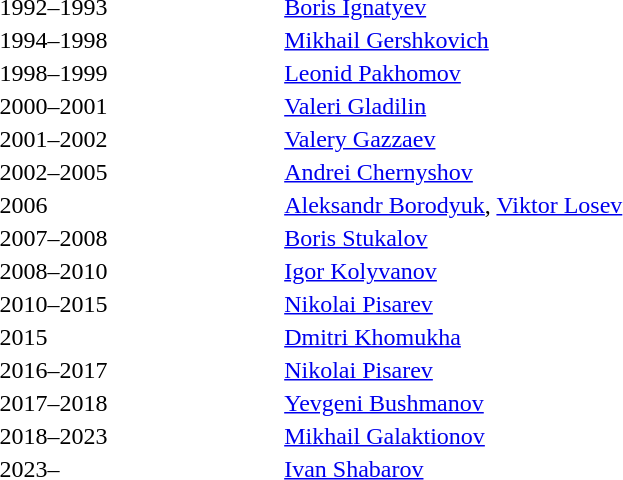<table width="50%">
<tr>
<td width="30%">1992–1993</td>
<td><a href='#'>Boris Ignatyev</a></td>
</tr>
<tr>
<td>1994–1998</td>
<td><a href='#'>Mikhail Gershkovich</a></td>
</tr>
<tr>
<td>1998–1999</td>
<td><a href='#'>Leonid Pakhomov</a></td>
</tr>
<tr>
<td>2000–2001</td>
<td><a href='#'>Valeri Gladilin</a></td>
</tr>
<tr>
<td>2001–2002</td>
<td><a href='#'>Valery Gazzaev</a></td>
</tr>
<tr>
<td>2002–2005</td>
<td><a href='#'>Andrei Chernyshov</a></td>
</tr>
<tr>
<td>2006</td>
<td><a href='#'>Aleksandr Borodyuk</a>, <a href='#'>Viktor Losev</a></td>
</tr>
<tr>
<td>2007–2008</td>
<td><a href='#'>Boris Stukalov</a></td>
</tr>
<tr>
<td>2008–2010</td>
<td><a href='#'>Igor Kolyvanov</a></td>
</tr>
<tr>
<td>2010–2015</td>
<td><a href='#'>Nikolai Pisarev</a></td>
</tr>
<tr>
<td>2015</td>
<td><a href='#'>Dmitri Khomukha</a></td>
</tr>
<tr>
<td>2016–2017</td>
<td><a href='#'>Nikolai Pisarev</a></td>
</tr>
<tr>
<td>2017–2018</td>
<td><a href='#'>Yevgeni Bushmanov</a></td>
</tr>
<tr>
<td>2018–2023</td>
<td><a href='#'>Mikhail Galaktionov</a></td>
</tr>
<tr>
<td>2023–</td>
<td><a href='#'>Ivan Shabarov</a></td>
</tr>
</table>
